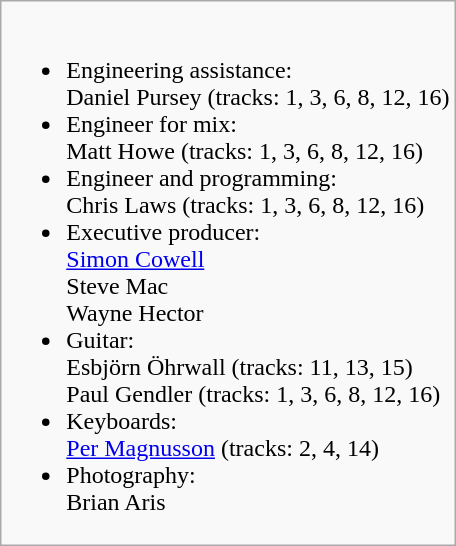<table class="wikitable"|width=100%>
<tr>
<td><br><ul><li>Engineering assistance:<br>Daniel Pursey (tracks: 1, 3, 6, 8, 12, 16)</li><li>Engineer for mix:<br>Matt Howe (tracks: 1, 3, 6, 8, 12, 16)</li><li>Engineer and programming:<br>Chris Laws (tracks: 1, 3, 6, 8, 12, 16)</li><li>Executive producer:<br><a href='#'>Simon Cowell</a><br>Steve Mac<br>Wayne Hector</li><li>Guitar:<br>Esbjörn Öhrwall (tracks: 11, 13, 15)<br>Paul Gendler (tracks: 1, 3, 6, 8, 12, 16)</li><li>Keyboards:<br><a href='#'>Per Magnusson</a> (tracks: 2, 4, 14)</li><li>Photography:<br>Brian Aris</li></ul></td>
</tr>
</table>
